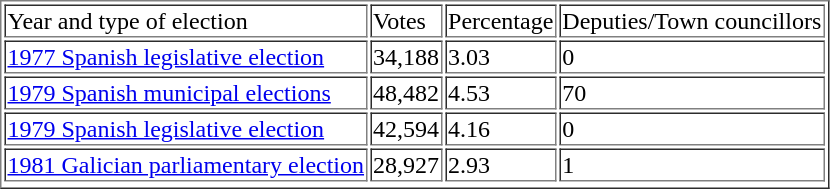<table border ="1">
<tr>
<td>Year and type of election</td>
<td>Votes</td>
<td>Percentage</td>
<td>Deputies/Town councillors</td>
</tr>
<tr>
<td><a href='#'>1977 Spanish legislative election</a></td>
<td>34,188</td>
<td>3.03</td>
<td>0</td>
</tr>
<tr>
<td><a href='#'>1979 Spanish municipal elections</a></td>
<td>48,482</td>
<td>4.53</td>
<td>70</td>
</tr>
<tr>
<td><a href='#'>1979 Spanish legislative election</a></td>
<td>42,594</td>
<td>4.16</td>
<td>0</td>
</tr>
<tr>
<td><a href='#'>1981 Galician parliamentary election</a></td>
<td>28,927</td>
<td>2.93</td>
<td>1</td>
</tr>
<tr>
</tr>
</table>
